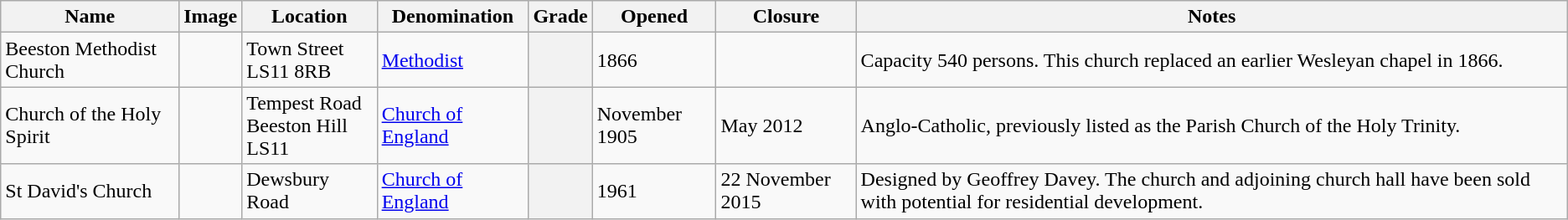<table class="wikitable sortable">
<tr>
<th>Name</th>
<th class="unsortable">Image</th>
<th>Location</th>
<th>Denomination</th>
<th>Grade</th>
<th>Opened</th>
<th>Closure</th>
<th class="unsortable">Notes</th>
</tr>
<tr>
<td>Beeston Methodist Church</td>
<td></td>
<td>Town Street<br>LS11 8RB</td>
<td><a href='#'>Methodist</a></td>
<th></th>
<td>1866</td>
<td></td>
<td>Capacity 540 persons. This church replaced an earlier Wesleyan chapel in 1866.</td>
</tr>
<tr>
<td>Church of the Holy Spirit</td>
<td></td>
<td>Tempest Road<br>Beeston Hill LS11</td>
<td><a href='#'>Church of England</a></td>
<th></th>
<td>November 1905 </td>
<td>May 2012 </td>
<td>Anglo-Catholic, previously listed as the Parish Church of the Holy Trinity.</td>
</tr>
<tr>
<td>St David's Church</td>
<td></td>
<td>Dewsbury Road</td>
<td><a href='#'>Church of England</a></td>
<th></th>
<td>1961</td>
<td>22 November 2015 </td>
<td>Designed by Geoffrey Davey. The church and adjoining church hall have been sold with potential for residential development.</td>
</tr>
</table>
